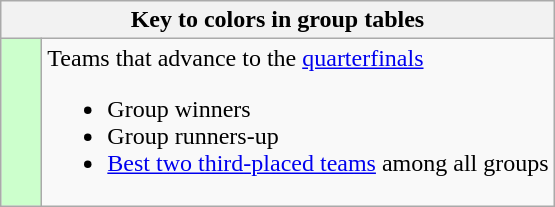<table class="wikitable" style="text-align: center;">
<tr>
<th colspan=2>Key to colors in group tables</th>
</tr>
<tr>
<td style="background:#cfc; width:20px;"></td>
<td align=left>Teams that advance to the <a href='#'>quarterfinals</a><br><ul><li>Group winners</li><li>Group runners-up</li><li><a href='#'>Best two third-placed teams</a> among all groups</li></ul></td>
</tr>
</table>
